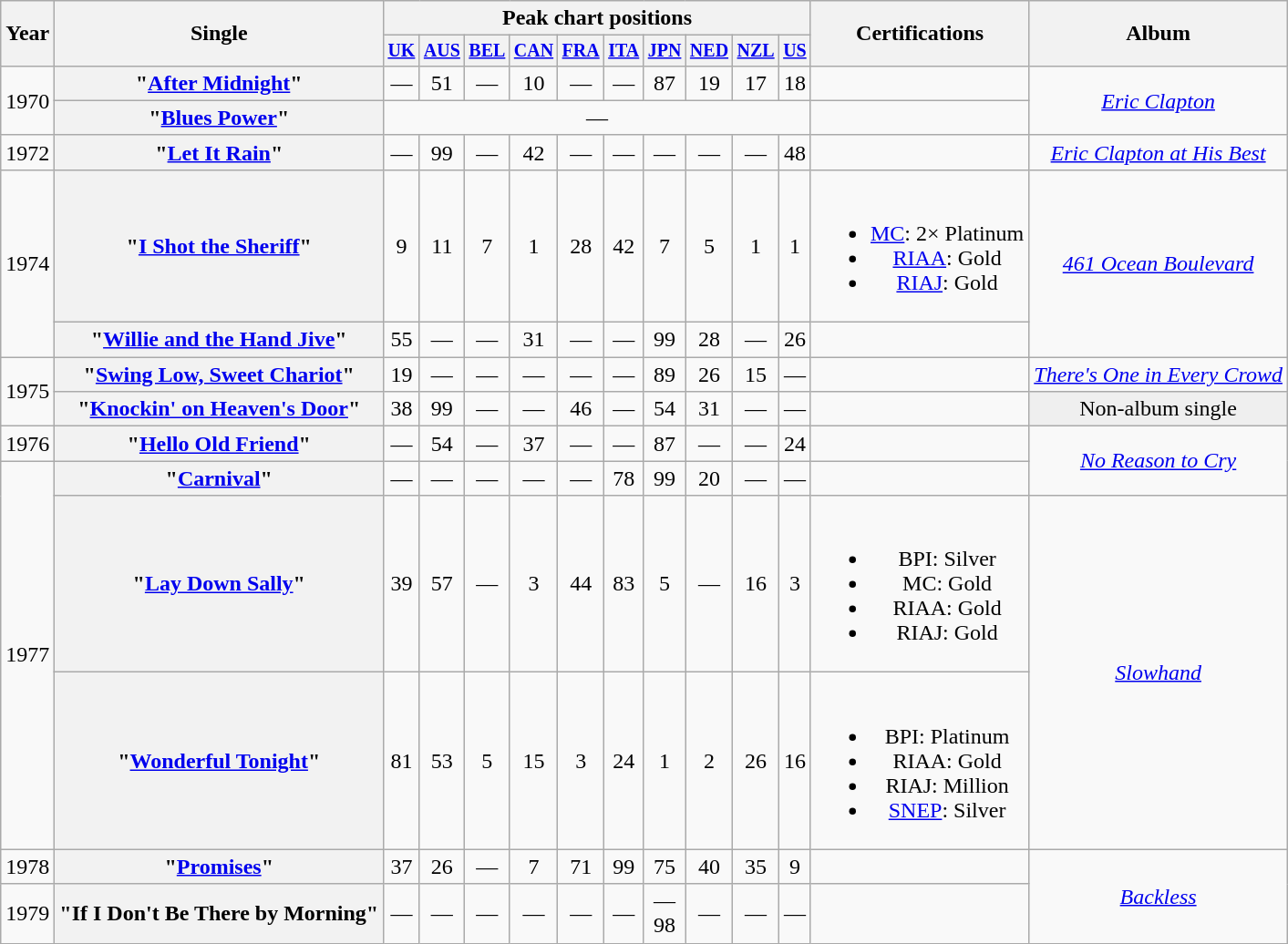<table class="wikitable plainrowheaders" style="text-align:center;">
<tr>
<th rowspan="2">Year</th>
<th rowspan="2">Single</th>
<th colspan="10">Peak chart positions</th>
<th rowspan="2">Certifications<br></th>
<th rowspan="2">Album</th>
</tr>
<tr style="font-size:smaller;">
<th><a href='#'>UK</a><br></th>
<th><a href='#'>AUS</a><br></th>
<th><a href='#'>BEL</a><br></th>
<th><a href='#'>CAN</a><br></th>
<th><a href='#'>FRA</a><br></th>
<th><a href='#'>ITA</a><br></th>
<th><a href='#'>JPN</a><br></th>
<th><a href='#'>NED</a><br></th>
<th><a href='#'>NZL</a><br></th>
<th><a href='#'>US</a><br></th>
</tr>
<tr>
<td rowspan="2">1970</td>
<th scope="row">"<a href='#'>After Midnight</a>"<br></th>
<td>—</td>
<td>51</td>
<td>—</td>
<td>10</td>
<td>—</td>
<td>—</td>
<td>87</td>
<td>19</td>
<td>17</td>
<td>18</td>
<td></td>
<td rowspan="2"><em><a href='#'>Eric Clapton</a></em></td>
</tr>
<tr>
<th scope="row">"<a href='#'>Blues Power</a>"<br></th>
<td colspan="10">—</td>
<td></td>
</tr>
<tr>
<td>1972</td>
<th scope="row">"<a href='#'>Let It Rain</a>"<br></th>
<td>—</td>
<td>99</td>
<td>—</td>
<td>42</td>
<td>—</td>
<td>—</td>
<td>—</td>
<td>—</td>
<td>—</td>
<td>48</td>
<td></td>
<td rowspan="1"><em><a href='#'>Eric Clapton at His Best</a></em></td>
</tr>
<tr>
<td rowspan="2">1974</td>
<th scope="row">"<a href='#'>I Shot the Sheriff</a>"<br></th>
<td>9</td>
<td>11</td>
<td>7</td>
<td>1</td>
<td>28</td>
<td>42</td>
<td>7</td>
<td>5</td>
<td>1</td>
<td>1</td>
<td><br><ul><li><a href='#'>MC</a>: 2× Platinum</li><li><a href='#'>RIAA</a>: Gold</li><li><a href='#'>RIAJ</a>: Gold</li></ul></td>
<td rowspan="2"><em><a href='#'>461 Ocean Boulevard</a></em></td>
</tr>
<tr>
<th scope="row">"<a href='#'>Willie and the Hand Jive</a>"<br></th>
<td>55</td>
<td>—</td>
<td>—</td>
<td>31</td>
<td>—</td>
<td>—</td>
<td>99</td>
<td>28</td>
<td>—</td>
<td>26</td>
<td></td>
</tr>
<tr>
<td rowspan="2">1975</td>
<th scope="row">"<a href='#'>Swing Low, Sweet Chariot</a>"<br></th>
<td>19</td>
<td>—</td>
<td>—</td>
<td>—</td>
<td>—</td>
<td>—</td>
<td>89</td>
<td>26</td>
<td>15</td>
<td>—</td>
<td></td>
<td><em><a href='#'>There's One in Every Crowd</a></em></td>
</tr>
<tr>
<th scope="row">"<a href='#'>Knockin' on Heaven's Door</a>"<br></th>
<td>38</td>
<td>99</td>
<td>—</td>
<td>—</td>
<td>46</td>
<td>—</td>
<td>54</td>
<td>31</td>
<td>—</td>
<td>—</td>
<td></td>
<td bgcolor="#efefef"><span>Non-album single</span></td>
</tr>
<tr>
<td>1976</td>
<th scope="row">"<a href='#'>Hello Old Friend</a>"<br></th>
<td>—</td>
<td>54</td>
<td>—</td>
<td>37</td>
<td>—</td>
<td>—</td>
<td>87</td>
<td>—</td>
<td>—</td>
<td>24</td>
<td></td>
<td rowspan="2"><em><a href='#'>No Reason to Cry</a></em></td>
</tr>
<tr>
<td rowspan="3">1977</td>
<th scope="row">"<a href='#'>Carnival</a>"<br></th>
<td>—</td>
<td>—</td>
<td>—</td>
<td>—</td>
<td>—</td>
<td>78</td>
<td>99</td>
<td>20</td>
<td>—</td>
<td>—</td>
<td></td>
</tr>
<tr>
<th scope="row">"<a href='#'>Lay Down Sally</a>"<br></th>
<td>39</td>
<td>57</td>
<td>—</td>
<td>3</td>
<td>44</td>
<td>83</td>
<td>5</td>
<td>—</td>
<td>16</td>
<td>3</td>
<td><br><ul><li>BPI: Silver<br></li><li>MC: Gold</li><li>RIAA: Gold</li><li>RIAJ: Gold</li></ul></td>
<td rowspan="2"><em><a href='#'>Slowhand</a></em></td>
</tr>
<tr>
<th scope="row">"<a href='#'>Wonderful Tonight</a>"<br></th>
<td>81</td>
<td>53</td>
<td>5</td>
<td>15</td>
<td>3</td>
<td>24</td>
<td>1</td>
<td>2</td>
<td>26</td>
<td>16</td>
<td><br><ul><li>BPI: Platinum</li><li>RIAA: Gold</li><li>RIAJ: Million</li><li><a href='#'>SNEP</a>: Silver</li></ul></td>
</tr>
<tr>
<td rowspan="1">1978</td>
<th scope="row">"<a href='#'>Promises</a>"<br></th>
<td>37</td>
<td>26</td>
<td>—</td>
<td>7</td>
<td>71</td>
<td>99</td>
<td>75</td>
<td>40</td>
<td>35</td>
<td>9<br></td>
<td></td>
<td rowspan="2"><em><a href='#'>Backless</a></em></td>
</tr>
<tr>
<td rowspan="1">1979</td>
<th scope="row">"If I Don't Be There by Morning"<br></th>
<td>—</td>
<td>—</td>
<td>—</td>
<td>—</td>
<td>—</td>
<td>—</td>
<td>—<br>98</td>
<td>—</td>
<td>—</td>
<td>—</td>
<td></td>
</tr>
</table>
